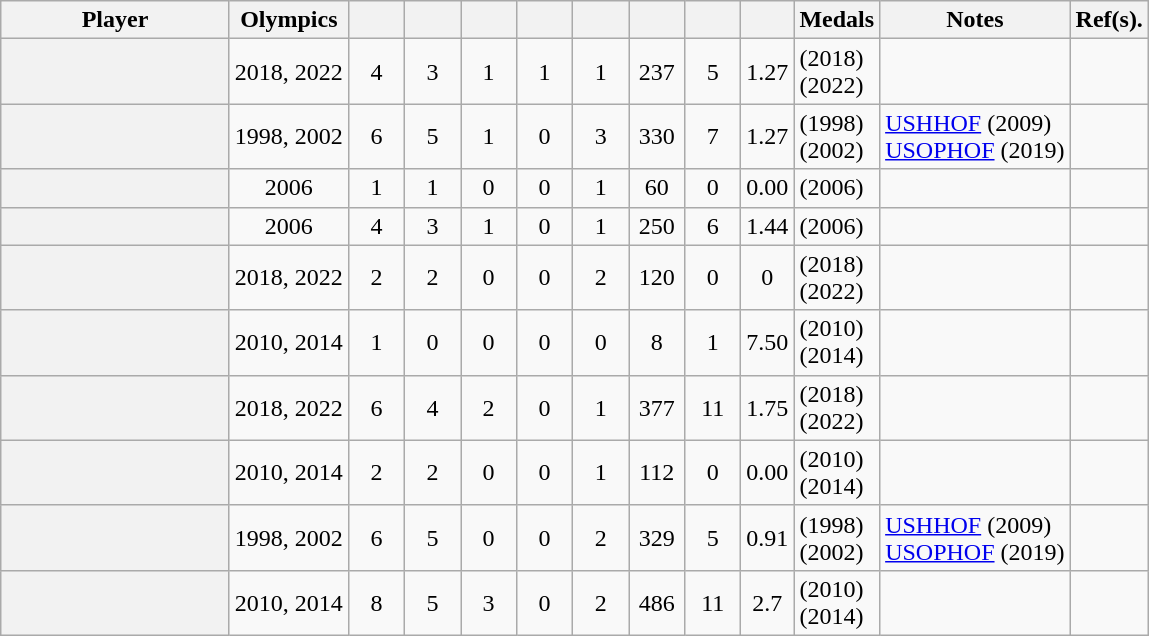<table class="wikitable sortable" style="text-align:center">
<tr>
<th scope="col" width="145px">Player</th>
<th scope="col">Olympics</th>
<th scope="col" width="30px"></th>
<th scope="col" width="30px"></th>
<th scope="col" width="30px"></th>
<th scope="col" width="30px"></th>
<th scope="col" width="30px"></th>
<th scope="col" width="30px"></th>
<th scope="col" width="30px"></th>
<th scope="col"></th>
<th scope="col">Medals</th>
<th scope="col" class="unsortable">Notes</th>
<th scope="col" class="unsortable">Ref(s).</th>
</tr>
<tr>
<th scope="row" align=left></th>
<td>2018, 2022</td>
<td>4</td>
<td>3</td>
<td>1</td>
<td>1</td>
<td>1</td>
<td>237</td>
<td>5</td>
<td>1.27</td>
<td align=left> (2018)<br> (2022)</td>
<td></td>
<td></td>
</tr>
<tr>
<th scope="row" align=left></th>
<td>1998, 2002</td>
<td>6</td>
<td>5</td>
<td>1</td>
<td>0</td>
<td>3</td>
<td>330</td>
<td>7</td>
<td>1.27</td>
<td align=left> (1998)<br> (2002)</td>
<td align=left><a href='#'>USHHOF</a> (2009)<br><a href='#'>USOPHOF</a> (2019)</td>
<td></td>
</tr>
<tr>
<th scope="row" align=left></th>
<td>2006</td>
<td>1</td>
<td>1</td>
<td>0</td>
<td>0</td>
<td>1</td>
<td>60</td>
<td>0</td>
<td>0.00</td>
<td align=left> (2006)</td>
<td></td>
<td></td>
</tr>
<tr>
<th scope="row" align=left></th>
<td>2006</td>
<td>4</td>
<td>3</td>
<td>1</td>
<td>0</td>
<td>1</td>
<td>250</td>
<td>6</td>
<td>1.44</td>
<td align=left> (2006)</td>
<td></td>
<td></td>
</tr>
<tr>
<th scope="row" align=left></th>
<td>2018, 2022</td>
<td>2</td>
<td>2</td>
<td>0</td>
<td>0</td>
<td>2</td>
<td>120</td>
<td>0</td>
<td>0</td>
<td align=left> (2018)<br> (2022)</td>
<td></td>
<td></td>
</tr>
<tr>
<th scope="row" align=left></th>
<td>2010, 2014</td>
<td>1</td>
<td>0</td>
<td>0</td>
<td>0</td>
<td>0</td>
<td>8</td>
<td>1</td>
<td>7.50</td>
<td align=left> (2010)<br> (2014)</td>
<td></td>
<td></td>
</tr>
<tr>
<th scope="row" align=left></th>
<td>2018, 2022</td>
<td>6</td>
<td>4</td>
<td>2</td>
<td>0</td>
<td>1</td>
<td>377</td>
<td>11</td>
<td>1.75</td>
<td align=left> (2018)<br> (2022)</td>
<td></td>
<td></td>
</tr>
<tr>
<th scope="row" align=left></th>
<td>2010, 2014</td>
<td>2</td>
<td>2</td>
<td>0</td>
<td>0</td>
<td>1</td>
<td>112</td>
<td>0</td>
<td>0.00</td>
<td align=left> (2010)<br> (2014)</td>
<td></td>
<td></td>
</tr>
<tr>
<th scope="row" align=left></th>
<td>1998, 2002</td>
<td>6</td>
<td>5</td>
<td>0</td>
<td>0</td>
<td>2</td>
<td>329</td>
<td>5</td>
<td>0.91</td>
<td align=left> (1998)<br> (2002)</td>
<td align=left><a href='#'>USHHOF</a> (2009)<br><a href='#'>USOPHOF</a> (2019)</td>
<td></td>
</tr>
<tr>
<th scope="row" align=left></th>
<td>2010, 2014</td>
<td>8</td>
<td>5</td>
<td>3</td>
<td>0</td>
<td>2</td>
<td>486</td>
<td>11</td>
<td>2.7</td>
<td align=left> (2010)<br> (2014)</td>
<td></td>
<td></td>
</tr>
</table>
